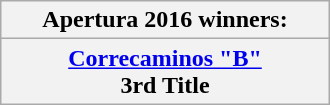<table class="wikitable" style="margin: 0 auto; width: 220px;">
<tr>
<th>Apertura 2016 winners:</th>
</tr>
<tr>
<th align="center"><a href='#'>Correcaminos "B"</a><br>3rd Title</th>
</tr>
</table>
